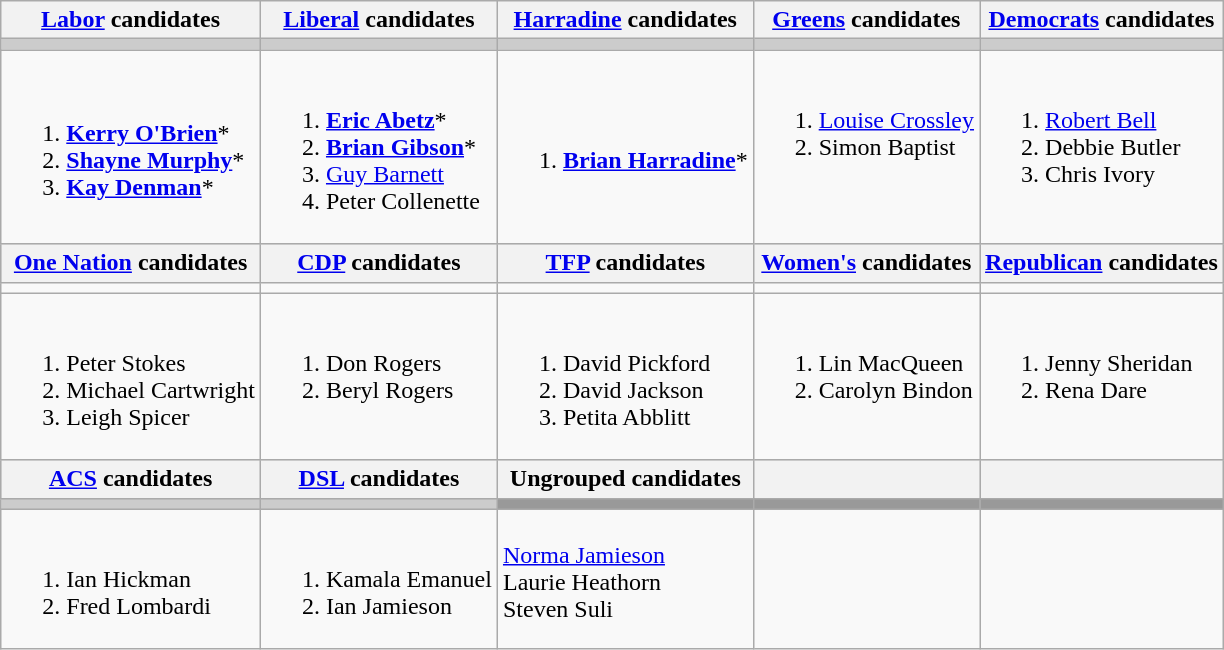<table class="wikitable">
<tr>
<th><a href='#'>Labor</a> candidates</th>
<th><a href='#'>Liberal</a> candidates</th>
<th><a href='#'>Harradine</a> candidates</th>
<th><a href='#'>Greens</a> candidates</th>
<th><a href='#'>Democrats</a> candidates</th>
</tr>
<tr bgcolor="#cccccc">
<td></td>
<td></td>
<td></td>
<td></td>
<td></td>
</tr>
<tr>
<td><br><ol><li><strong><a href='#'>Kerry O'Brien</a></strong>*</li><li><strong><a href='#'>Shayne Murphy</a></strong>*</li><li><strong><a href='#'>Kay Denman</a></strong>*</li></ol></td>
<td><br><ol><li><strong><a href='#'>Eric Abetz</a></strong>*</li><li><strong><a href='#'>Brian Gibson</a></strong>*</li><li><a href='#'>Guy Barnett</a></li><li>Peter Collenette</li></ol></td>
<td><br><ol><li><strong><a href='#'>Brian Harradine</a></strong>*</li></ol></td>
<td valign=top><br><ol><li><a href='#'>Louise Crossley</a></li><li>Simon Baptist</li></ol></td>
<td valign=top><br><ol><li><a href='#'>Robert Bell</a></li><li>Debbie Butler</li><li>Chris Ivory</li></ol></td>
</tr>
<tr bgcolor="#cccccc">
<th><a href='#'>One Nation</a> candidates</th>
<th><a href='#'>CDP</a> candidates</th>
<th><a href='#'>TFP</a> candidates</th>
<th><a href='#'>Women's</a> candidates</th>
<th><a href='#'>Republican</a> candidates</th>
</tr>
<tr>
<td></td>
<td></td>
<td></td>
<td></td>
<td></td>
</tr>
<tr>
<td valign=top><br><ol><li>Peter Stokes</li><li>Michael Cartwright</li><li>Leigh Spicer</li></ol></td>
<td valign=top><br><ol><li>Don Rogers</li><li>Beryl Rogers</li></ol></td>
<td valign=top><br><ol><li>David Pickford</li><li>David Jackson</li><li>Petita Abblitt</li></ol></td>
<td valign=top><br><ol><li>Lin MacQueen</li><li>Carolyn Bindon</li></ol></td>
<td valign=top><br><ol><li>Jenny Sheridan</li><li>Rena Dare</li></ol></td>
</tr>
<tr bgcolor="#cccccc">
<th><a href='#'>ACS</a> candidates</th>
<th><a href='#'>DSL</a> candidates</th>
<th>Ungrouped candidates</th>
<th></th>
<th></th>
</tr>
<tr bgcolor="#cccccc">
<td></td>
<td></td>
<td bgcolor="#999999"></td>
<td bgcolor="#999999"></td>
<td bgcolor="#999999"></td>
</tr>
<tr>
<td valign=top><br><ol><li>Ian Hickman</li><li>Fred Lombardi</li></ol></td>
<td valign=top><br><ol><li>Kamala Emanuel</li><li>Ian Jamieson</li></ol></td>
<td valign=top><br><a href='#'>Norma Jamieson</a><br>
Laurie Heathorn<br>
Steven Suli</td>
<td valign=top></td>
<td valign=top></td>
</tr>
</table>
